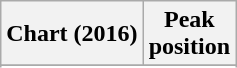<table class="wikitable plainrowheaders sortable" style="text-align:center;">
<tr>
<th scope="col">Chart (2016)</th>
<th scope="col">Peak<br>position</th>
</tr>
<tr>
</tr>
<tr>
</tr>
</table>
